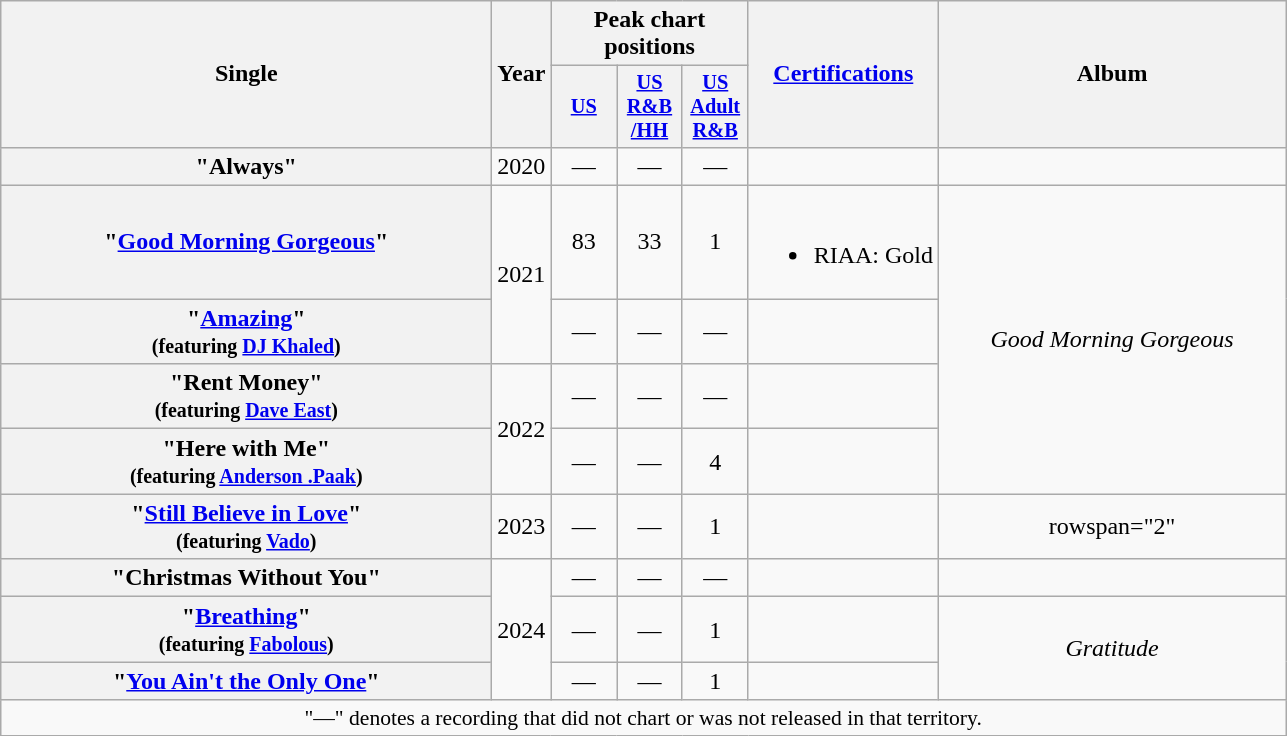<table class="wikitable plainrowheaders" style="text-align: center;" border="1">
<tr>
<th scope="col" rowspan="2" style="width:20em;">Single</th>
<th scope="col" rowspan="2" style="width:1em;">Year</th>
<th scope="col"colspan="3">Peak chart positions</th>
<th rowspan="2"><a href='#'>Certifications</a></th>
<th rowspan="2" scope="col" style="width:14em;">Album</th>
</tr>
<tr>
<th scope="col" style="width:2.75em;font-size:85%;"><a href='#'>US</a><br></th>
<th scope="col" style="width:2.75em;font-size:85%;"><a href='#'>US R&B<br>/HH</a><br></th>
<th scope="col" style="width:2.75em;font-size:85%;"><a href='#'>US Adult R&B</a><br></th>
</tr>
<tr>
<th scope="row">"Always"<br></th>
<td>2020</td>
<td>—</td>
<td>—</td>
<td>—</td>
<td></td>
<td></td>
</tr>
<tr>
<th scope="row">"<a href='#'>Good Morning Gorgeous</a>"</th>
<td rowspan="2">2021</td>
<td>83</td>
<td>33</td>
<td>1</td>
<td><br><ul><li>RIAA: Gold</li></ul></td>
<td rowspan="4"><em>Good Morning Gorgeous</em></td>
</tr>
<tr>
<th scope="row">"<a href='#'>Amazing</a>"<br><small>(featuring <a href='#'>DJ Khaled</a>)</small></th>
<td>—</td>
<td>—</td>
<td>—</td>
<td></td>
</tr>
<tr>
<th scope="row">"Rent Money"<br><small>(featuring <a href='#'>Dave East</a>)</small></th>
<td rowspan="2">2022</td>
<td>—</td>
<td>—</td>
<td>—</td>
<td></td>
</tr>
<tr>
<th scope="row">"Here with Me"<br><small>(featuring <a href='#'>Anderson .Paak</a>)</small></th>
<td>—</td>
<td>—</td>
<td>4</td>
<td></td>
</tr>
<tr>
<th scope="row">"<a href='#'>Still Believe in Love</a>"<br><small>(featuring <a href='#'>Vado</a>)</small></th>
<td>2023</td>
<td>—</td>
<td>—</td>
<td>1</td>
<td></td>
<td>rowspan="2" </td>
</tr>
<tr>
<th scope="row">"Christmas Without You"</th>
<td rowspan="3">2024</td>
<td>—</td>
<td>—</td>
<td>—</td>
<td></td>
</tr>
<tr>
<th scope="row">"<a href='#'>Breathing</a>"<br><small>(featuring <a href='#'>Fabolous</a>)</small></th>
<td>—</td>
<td>—</td>
<td>1</td>
<td></td>
<td rowspan="2"><em>Gratitude</em></td>
</tr>
<tr>
<th scope="row">"<a href='#'>You Ain't the Only One</a>"</th>
<td>—</td>
<td>—</td>
<td>1</td>
<td></td>
</tr>
<tr>
<td colspan="16" style="font-size:90%">"—" denotes a recording that did not chart or was not released in that territory.</td>
</tr>
</table>
